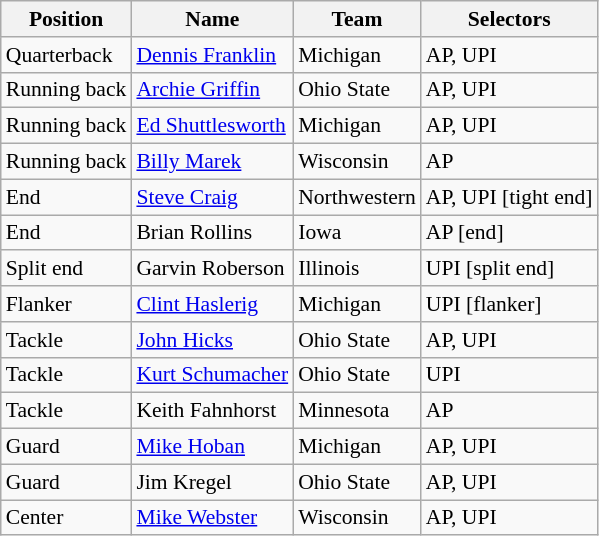<table class="wikitable" style="font-size: 90%">
<tr>
<th>Position</th>
<th>Name</th>
<th>Team</th>
<th>Selectors</th>
</tr>
<tr>
<td>Quarterback</td>
<td><a href='#'>Dennis Franklin</a></td>
<td>Michigan</td>
<td>AP, UPI</td>
</tr>
<tr>
<td>Running back</td>
<td><a href='#'>Archie Griffin</a></td>
<td>Ohio State</td>
<td>AP, UPI</td>
</tr>
<tr>
<td>Running back</td>
<td><a href='#'>Ed Shuttlesworth</a></td>
<td>Michigan</td>
<td>AP, UPI</td>
</tr>
<tr>
<td>Running back</td>
<td><a href='#'>Billy Marek</a></td>
<td>Wisconsin</td>
<td>AP</td>
</tr>
<tr>
<td>End</td>
<td><a href='#'>Steve Craig</a></td>
<td>Northwestern</td>
<td>AP, UPI [tight end]</td>
</tr>
<tr>
<td>End</td>
<td>Brian Rollins</td>
<td>Iowa</td>
<td>AP [end]</td>
</tr>
<tr>
<td>Split end</td>
<td>Garvin Roberson</td>
<td>Illinois</td>
<td>UPI [split end]</td>
</tr>
<tr>
<td>Flanker</td>
<td><a href='#'>Clint Haslerig</a></td>
<td>Michigan</td>
<td>UPI [flanker]</td>
</tr>
<tr>
<td>Tackle</td>
<td><a href='#'>John Hicks</a></td>
<td>Ohio State</td>
<td>AP, UPI</td>
</tr>
<tr>
<td>Tackle</td>
<td><a href='#'>Kurt Schumacher</a></td>
<td>Ohio State</td>
<td>UPI</td>
</tr>
<tr>
<td>Tackle</td>
<td>Keith Fahnhorst</td>
<td>Minnesota</td>
<td>AP</td>
</tr>
<tr>
<td>Guard</td>
<td><a href='#'>Mike Hoban</a></td>
<td>Michigan</td>
<td>AP, UPI</td>
</tr>
<tr>
<td>Guard</td>
<td>Jim Kregel</td>
<td>Ohio State</td>
<td>AP, UPI</td>
</tr>
<tr>
<td>Center</td>
<td><a href='#'>Mike Webster</a></td>
<td>Wisconsin</td>
<td>AP, UPI</td>
</tr>
</table>
